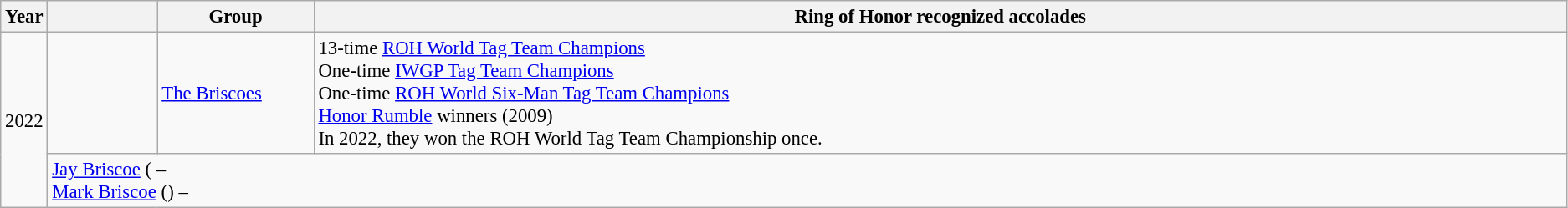<table class="wikitable" style="font-size: 95%">
<tr>
<th style="width:1%;">Year</th>
<th style="width:7%;"></th>
<th style="width:10%;">Group</th>
<th class="unsortable"><strong>Ring of Honor recognized accolades</strong></th>
</tr>
<tr>
<td rowspan=2>2022</td>
<td></td>
<td><a href='#'>The Briscoes</a></td>
<td>13-time <a href='#'>ROH World Tag Team Champions</a><br>One-time <a href='#'>IWGP Tag Team Champions</a><br>One-time <a href='#'>ROH World Six-Man Tag Team Champions</a> <br><a href='#'>Honor Rumble</a> winners (2009)<br>In 2022, they won the ROH World Tag Team Championship once.</td>
</tr>
<tr>
<td colspan="3"><a href='#'>Jay Briscoe</a> ( – <br><a href='#'>Mark Briscoe</a> () – </td>
</tr>
</table>
